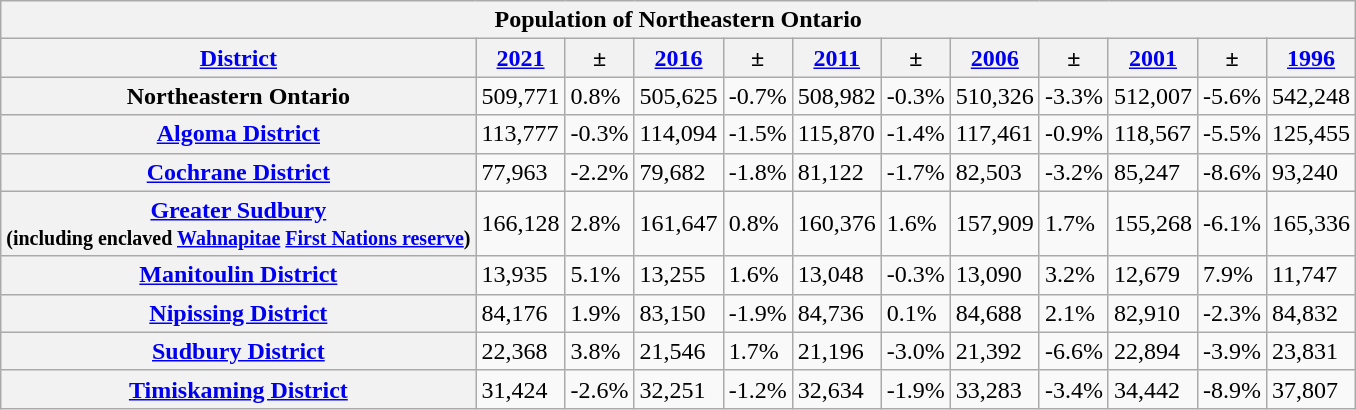<table class="wikitable">
<tr>
<th colspan= "12">Population of Northeastern Ontario</th>
</tr>
<tr>
<th><a href='#'>District</a></th>
<th><a href='#'>2021</a></th>
<th>±</th>
<th><a href='#'>2016</a></th>
<th>±</th>
<th><a href='#'>2011</a></th>
<th>±</th>
<th><a href='#'>2006</a></th>
<th>±</th>
<th><a href='#'>2001</a></th>
<th>±</th>
<th><a href='#'>1996</a></th>
</tr>
<tr>
<th>Northeastern Ontario</th>
<td>509,771</td>
<td>0.8%</td>
<td>505,625</td>
<td>-0.7%</td>
<td>508,982</td>
<td>-0.3%</td>
<td>510,326</td>
<td>-3.3%</td>
<td>512,007</td>
<td>-5.6%</td>
<td>542,248</td>
</tr>
<tr>
<th><a href='#'>Algoma District</a></th>
<td>113,777</td>
<td>-0.3%</td>
<td>114,094</td>
<td>-1.5%</td>
<td>115,870</td>
<td>-1.4%</td>
<td>117,461</td>
<td>-0.9%</td>
<td>118,567</td>
<td>-5.5%</td>
<td>125,455</td>
</tr>
<tr>
<th><a href='#'>Cochrane District</a></th>
<td>77,963</td>
<td>-2.2%</td>
<td>79,682</td>
<td>-1.8%</td>
<td>81,122</td>
<td>-1.7%</td>
<td>82,503 </td>
<td>-3.2%</td>
<td>85,247</td>
<td>-8.6%</td>
<td>93,240</td>
</tr>
<tr>
<th><a href='#'>Greater Sudbury</a><br><small>(including enclaved <a href='#'>Wahnapitae</a> <a href='#'>First Nations reserve</a>)</small></th>
<td>166,128</td>
<td>2.8%</td>
<td>161,647</td>
<td>0.8%</td>
<td>160,376</td>
<td>1.6%</td>
<td>157,909</td>
<td>1.7%</td>
<td>155,268</td>
<td>-6.1%</td>
<td>165,336</td>
</tr>
<tr>
<th><a href='#'>Manitoulin District</a></th>
<td>13,935</td>
<td>5.1%</td>
<td>13,255</td>
<td>1.6%</td>
<td>13,048</td>
<td>-0.3%</td>
<td>13,090</td>
<td>3.2%</td>
<td>12,679</td>
<td>7.9%</td>
<td>11,747</td>
</tr>
<tr>
<th><a href='#'>Nipissing District</a></th>
<td>84,176</td>
<td>1.9%</td>
<td>83,150</td>
<td>-1.9%</td>
<td>84,736</td>
<td>0.1%</td>
<td>84,688 </td>
<td>2.1%</td>
<td>82,910</td>
<td>-2.3%</td>
<td>84,832</td>
</tr>
<tr>
<th><a href='#'>Sudbury District</a></th>
<td>22,368</td>
<td>3.8%</td>
<td>21,546</td>
<td>1.7%</td>
<td>21,196</td>
<td>-3.0%</td>
<td>21,392</td>
<td>-6.6%</td>
<td>22,894</td>
<td>-3.9%</td>
<td>23,831</td>
</tr>
<tr>
<th><a href='#'>Timiskaming District</a></th>
<td>31,424</td>
<td>-2.6%</td>
<td>32,251</td>
<td>-1.2%</td>
<td>32,634</td>
<td>-1.9%</td>
<td>33,283</td>
<td>-3.4%</td>
<td>34,442</td>
<td>-8.9%</td>
<td>37,807</td>
</tr>
</table>
